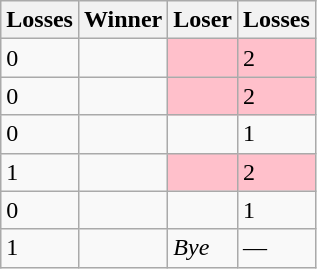<table class=wikitable>
<tr>
<th>Losses</th>
<th>Winner</th>
<th>Loser</th>
<th>Losses</th>
</tr>
<tr>
<td>0</td>
<td></td>
<td bgcolor=pink></td>
<td bgcolor=pink>2</td>
</tr>
<tr>
<td>0</td>
<td></td>
<td bgcolor=pink></td>
<td bgcolor=pink>2</td>
</tr>
<tr>
<td>0</td>
<td></td>
<td></td>
<td>1</td>
</tr>
<tr>
<td>1</td>
<td></td>
<td bgcolor=pink></td>
<td bgcolor=pink>2</td>
</tr>
<tr>
<td>0</td>
<td></td>
<td></td>
<td>1</td>
</tr>
<tr>
<td>1</td>
<td></td>
<td><em>Bye</em></td>
<td>—</td>
</tr>
</table>
